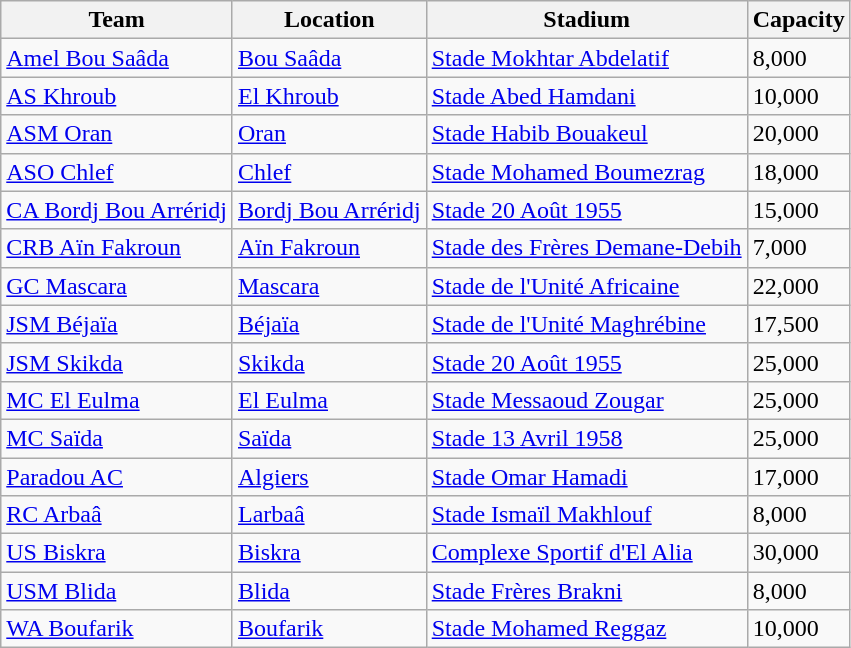<table class="wikitable sortable">
<tr>
<th>Team</th>
<th>Location</th>
<th>Stadium</th>
<th>Capacity</th>
</tr>
<tr>
<td><a href='#'>Amel Bou Saâda</a></td>
<td><a href='#'>Bou Saâda</a></td>
<td><a href='#'>Stade Mokhtar Abdelatif</a></td>
<td>8,000</td>
</tr>
<tr>
<td><a href='#'>AS Khroub</a></td>
<td><a href='#'>El Khroub</a></td>
<td><a href='#'>Stade Abed Hamdani</a></td>
<td>10,000</td>
</tr>
<tr>
<td><a href='#'>ASM Oran</a></td>
<td><a href='#'>Oran</a></td>
<td><a href='#'>Stade Habib Bouakeul</a></td>
<td>20,000</td>
</tr>
<tr>
<td><a href='#'>ASO Chlef</a></td>
<td><a href='#'>Chlef</a></td>
<td><a href='#'>Stade Mohamed Boumezrag</a></td>
<td>18,000</td>
</tr>
<tr>
<td><a href='#'>CA Bordj Bou Arréridj</a></td>
<td><a href='#'>Bordj Bou Arréridj</a></td>
<td><a href='#'>Stade 20 Août 1955</a></td>
<td>15,000</td>
</tr>
<tr>
<td><a href='#'>CRB Aïn Fakroun</a></td>
<td><a href='#'>Aïn Fakroun</a></td>
<td><a href='#'>Stade des Frères Demane-Debih</a></td>
<td>7,000</td>
</tr>
<tr>
<td><a href='#'>GC Mascara</a></td>
<td><a href='#'>Mascara</a></td>
<td><a href='#'>Stade de l'Unité Africaine</a></td>
<td>22,000</td>
</tr>
<tr>
<td><a href='#'>JSM Béjaïa</a></td>
<td><a href='#'>Béjaïa</a></td>
<td><a href='#'>Stade de l'Unité Maghrébine</a></td>
<td>17,500</td>
</tr>
<tr>
<td><a href='#'>JSM Skikda</a></td>
<td><a href='#'>Skikda</a></td>
<td><a href='#'>Stade 20 Août 1955</a></td>
<td>25,000</td>
</tr>
<tr>
<td><a href='#'>MC El Eulma</a></td>
<td><a href='#'>El Eulma</a></td>
<td><a href='#'>Stade Messaoud Zougar</a></td>
<td>25,000</td>
</tr>
<tr>
<td><a href='#'>MC Saïda</a></td>
<td><a href='#'>Saïda</a></td>
<td><a href='#'>Stade 13 Avril 1958</a></td>
<td>25,000</td>
</tr>
<tr>
<td><a href='#'>Paradou AC</a></td>
<td><a href='#'>Algiers</a></td>
<td><a href='#'>Stade Omar Hamadi</a></td>
<td>17,000</td>
</tr>
<tr>
<td><a href='#'>RC Arbaâ</a></td>
<td><a href='#'>Larbaâ</a></td>
<td><a href='#'>Stade Ismaïl Makhlouf</a></td>
<td>8,000</td>
</tr>
<tr>
<td><a href='#'>US Biskra</a></td>
<td><a href='#'>Biskra</a></td>
<td><a href='#'>Complexe Sportif d'El Alia</a></td>
<td>30,000</td>
</tr>
<tr>
<td><a href='#'>USM Blida</a></td>
<td><a href='#'>Blida</a></td>
<td><a href='#'>Stade Frères Brakni</a></td>
<td>8,000</td>
</tr>
<tr>
<td><a href='#'>WA Boufarik</a></td>
<td><a href='#'>Boufarik</a></td>
<td><a href='#'>Stade Mohamed Reggaz</a></td>
<td>10,000</td>
</tr>
</table>
